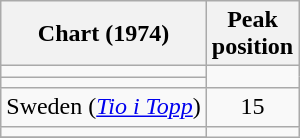<table class="wikitable sortable plainrowheaders">
<tr>
<th scope="col">Chart (1974)</th>
<th scope="col">Peak<br> position</th>
</tr>
<tr>
<td></td>
</tr>
<tr>
<td></td>
</tr>
<tr>
<td>Sweden (<em><a href='#'>Tio i Topp</a></em>)</td>
<td style="text-align:center;">15</td>
</tr>
<tr>
<td></td>
</tr>
<tr>
</tr>
</table>
